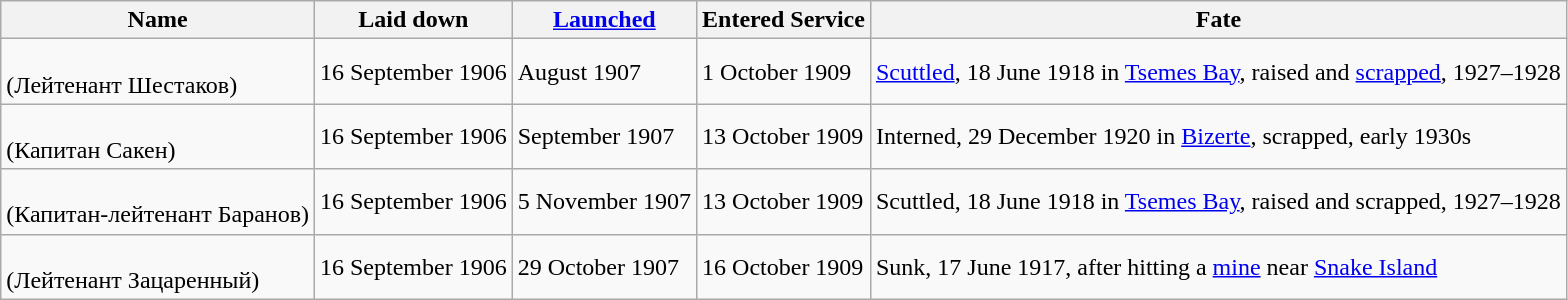<table class="wikitable plainrowheaders">
<tr>
<th scope="col">Name</th>
<th scope="col">Laid down</th>
<th scope="col"><a href='#'>Launched</a></th>
<th scope="col">Entered Service</th>
<th scope="col">Fate</th>
</tr>
<tr>
<td scope="row"><br>(Лейтенант Шестаков)</td>
<td>16 September 1906</td>
<td>August 1907</td>
<td>1 October 1909</td>
<td><a href='#'>Scuttled</a>, 18 June 1918 in <a href='#'>Tsemes Bay</a>, raised and <a href='#'>scrapped</a>, 1927–1928</td>
</tr>
<tr>
<td scope="row"><br>(Капитан Сакен)</td>
<td>16 September 1906</td>
<td>September 1907</td>
<td>13 October 1909</td>
<td>Interned, 29 December 1920 in <a href='#'>Bizerte</a>, scrapped, early 1930s</td>
</tr>
<tr>
<td scope="row"><br>(Капитан-лейтенант Баранов)</td>
<td>16 September 1906</td>
<td>5 November 1907</td>
<td>13 October 1909</td>
<td>Scuttled, 18 June 1918 in <a href='#'>Tsemes Bay</a>, raised and scrapped, 1927–1928</td>
</tr>
<tr>
<td scope="row"><br>(Лейтенант Зацаренный)</td>
<td>16 September 1906</td>
<td>29 October 1907</td>
<td>16 October 1909</td>
<td>Sunk, 17 June 1917, after hitting a <a href='#'>mine</a> near <a href='#'>Snake Island</a></td>
</tr>
</table>
